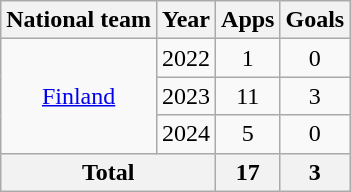<table class="wikitable" style="text-align:center">
<tr>
<th>National team</th>
<th>Year</th>
<th>Apps</th>
<th>Goals</th>
</tr>
<tr>
<td rowspan="3"><a href='#'>Finland</a></td>
<td>2022</td>
<td>1</td>
<td>0</td>
</tr>
<tr>
<td>2023</td>
<td>11</td>
<td>3</td>
</tr>
<tr>
<td>2024</td>
<td>5</td>
<td>0</td>
</tr>
<tr>
<th colspan="2">Total</th>
<th>17</th>
<th>3</th>
</tr>
</table>
